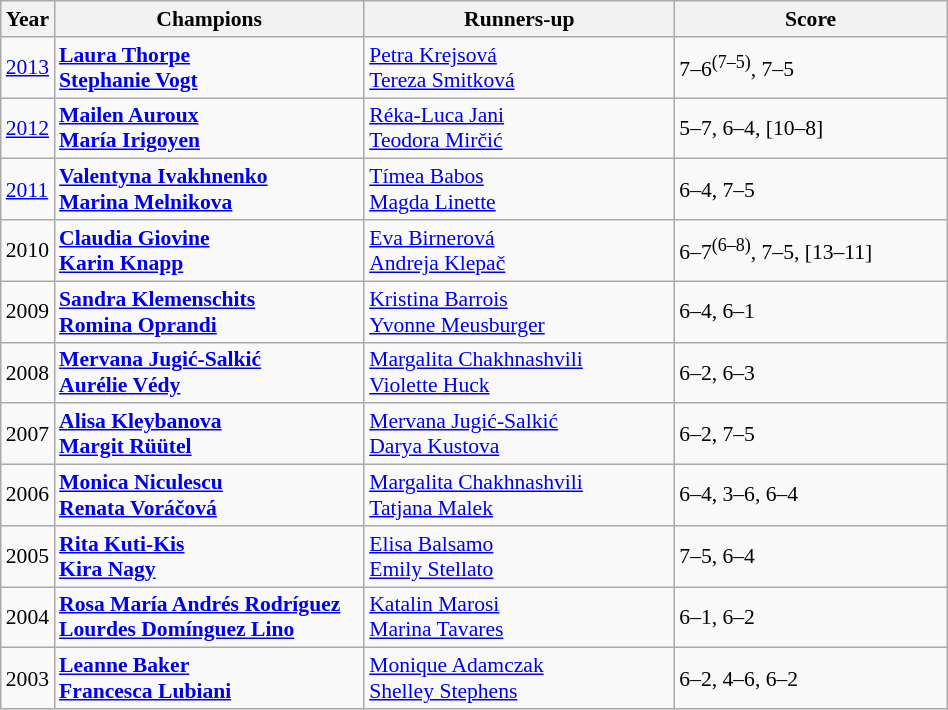<table class="wikitable" style="font-size:90%">
<tr>
<th>Year</th>
<th width="200">Champions</th>
<th width="200">Runners-up</th>
<th width="175">Score</th>
</tr>
<tr>
<td><a href='#'>2013</a></td>
<td> <strong><a href='#'>Laura Thorpe</a></strong> <br>  <strong><a href='#'>Stephanie Vogt</a></strong></td>
<td> <a href='#'>Petra Krejsová</a> <br>  <a href='#'>Tereza Smitková</a></td>
<td>7–6<sup>(7–5)</sup>, 7–5</td>
</tr>
<tr>
<td><a href='#'>2012</a></td>
<td> <strong><a href='#'>Mailen Auroux</a></strong> <br>  <strong><a href='#'>María Irigoyen</a></strong></td>
<td> <a href='#'>Réka-Luca Jani</a> <br>  <a href='#'>Teodora Mirčić</a></td>
<td>5–7, 6–4, [10–8]</td>
</tr>
<tr>
<td><a href='#'>2011</a></td>
<td> <strong><a href='#'>Valentyna Ivakhnenko</a></strong> <br>  <strong><a href='#'>Marina Melnikova</a></strong></td>
<td> <a href='#'>Tímea Babos</a> <br>  <a href='#'>Magda Linette</a></td>
<td>6–4, 7–5</td>
</tr>
<tr>
<td>2010</td>
<td> <strong><a href='#'>Claudia Giovine</a></strong> <br>  <strong><a href='#'>Karin Knapp</a></strong></td>
<td> <a href='#'>Eva Birnerová</a> <br>  <a href='#'>Andreja Klepač</a></td>
<td>6–7<sup>(6–8)</sup>, 7–5, [13–11]</td>
</tr>
<tr>
<td>2009</td>
<td> <strong><a href='#'>Sandra Klemenschits</a></strong> <br>  <strong><a href='#'>Romina Oprandi</a></strong></td>
<td> <a href='#'>Kristina Barrois</a> <br>  <a href='#'>Yvonne Meusburger</a></td>
<td>6–4, 6–1</td>
</tr>
<tr>
<td>2008</td>
<td> <strong><a href='#'>Mervana Jugić-Salkić</a></strong> <br>  <strong><a href='#'>Aurélie Védy</a></strong></td>
<td> <a href='#'>Margalita Chakhnashvili</a> <br>  <a href='#'>Violette Huck</a></td>
<td>6–2, 6–3</td>
</tr>
<tr>
<td>2007</td>
<td> <strong><a href='#'>Alisa Kleybanova</a></strong> <br>  <strong><a href='#'>Margit Rüütel</a></strong></td>
<td> <a href='#'>Mervana Jugić-Salkić</a> <br>  <a href='#'>Darya Kustova</a></td>
<td>6–2, 7–5</td>
</tr>
<tr>
<td>2006</td>
<td> <strong><a href='#'>Monica Niculescu</a></strong> <br>  <strong><a href='#'>Renata Voráčová</a></strong></td>
<td> <a href='#'>Margalita Chakhnashvili</a> <br>  <a href='#'>Tatjana Malek</a></td>
<td>6–4, 3–6, 6–4</td>
</tr>
<tr>
<td>2005</td>
<td> <strong><a href='#'>Rita Kuti-Kis</a></strong> <br>  <strong><a href='#'>Kira Nagy</a></strong></td>
<td> <a href='#'>Elisa Balsamo</a> <br>  <a href='#'>Emily Stellato</a></td>
<td>7–5, 6–4</td>
</tr>
<tr>
<td>2004</td>
<td> <strong><a href='#'>Rosa María Andrés Rodríguez</a></strong> <br>  <strong><a href='#'>Lourdes Domínguez Lino</a></strong></td>
<td> <a href='#'>Katalin Marosi</a> <br>  <a href='#'>Marina Tavares</a></td>
<td>6–1, 6–2</td>
</tr>
<tr>
<td>2003</td>
<td> <strong><a href='#'>Leanne Baker</a></strong> <br>  <strong><a href='#'>Francesca Lubiani</a></strong></td>
<td> <a href='#'>Monique Adamczak</a> <br>  <a href='#'>Shelley Stephens</a></td>
<td>6–2, 4–6, 6–2</td>
</tr>
</table>
